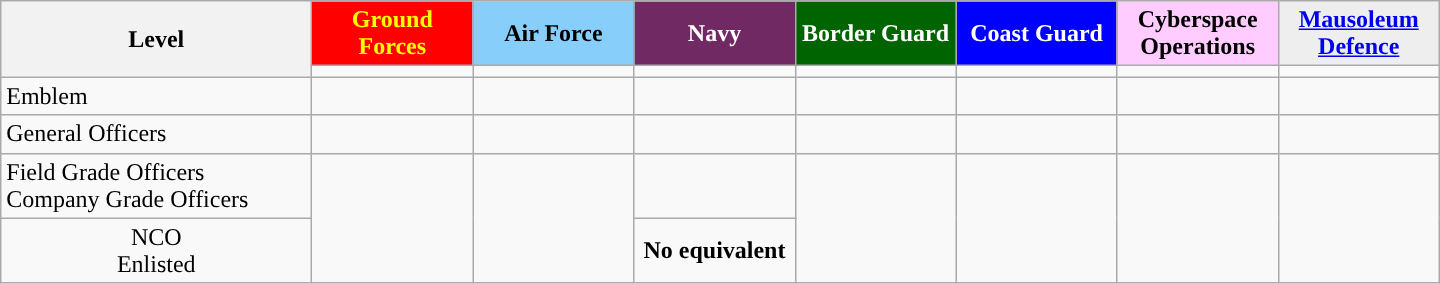<table class="wikitable">
<tr>
<th rowspan=2 width="200">Level</th>
<th style="color:yellow; background-color:red;" width="100">Ground Forces</th>
<th style="color:black; background-color:#87CEFA;" width="100">Air Force</th>
<th style="color:white; background-color:#702963;" width="100">Navy</th>
<th style="color:white; background-color:#006400;" width="100">Border Guard</th>
<th style="color:white; background-color:blue;" width="100">Coast Guard</th>
<th width="100" style="color:black; background-color:#FFCCFF;">Cyberspace Operations</th>
<th width="100" style="color:black; background-color:#EEEEEE;"><a href='#'>Mausoleum Defence</a></th>
</tr>
<tr>
<td></td>
<td></td>
<td></td>
<td></td>
<td></td>
<td></td>
<td></td>
</tr>
<tr>
<td>Emblem</td>
<td></td>
<td></td>
<td></td>
<td></td>
<td></td>
<td></td>
<td></td>
</tr>
<tr>
<td>General Officers</td>
<td></td>
<td></td>
<td></td>
<td></td>
<td></td>
<td></td>
<td></td>
</tr>
<tr>
<td>Field Grade Officers<br>Company Grade Officers</td>
<td rowspan=2></td>
<td rowspan=2></td>
<td></td>
<td rowspan=2></td>
<td rowspan=2></td>
<td rowspan=2></td>
<td rowspan=2></td>
</tr>
<tr style="text-align:center">
<td>NCO<br>Enlisted</td>
<td><strong>No equivalent</strong></td>
</tr>
</table>
